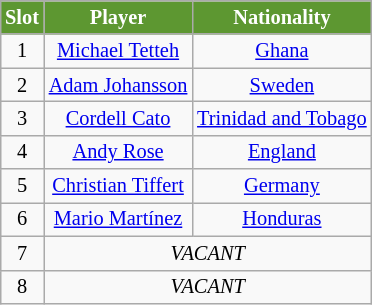<table class="wikitable" style="text-align:center; margin-left:1em; font-size:85%;">
<tr>
<th style="background:#5d9731; color:white; text-align:center;">Slot</th>
<th style="background:#5d9731; color:white; text-align:center;">Player</th>
<th style="background:#5d9731; color:white; text-align:center;">Nationality</th>
</tr>
<tr>
<td>1</td>
<td><a href='#'>Michael Tetteh</a></td>
<td> <a href='#'>Ghana</a></td>
</tr>
<tr>
<td>2</td>
<td><a href='#'>Adam Johansson</a></td>
<td> <a href='#'>Sweden</a></td>
</tr>
<tr>
<td>3</td>
<td><a href='#'>Cordell Cato</a></td>
<td> <a href='#'>Trinidad and Tobago</a></td>
</tr>
<tr>
<td>4</td>
<td><a href='#'>Andy Rose</a></td>
<td> <a href='#'>England</a></td>
</tr>
<tr>
<td>5</td>
<td><a href='#'>Christian Tiffert</a></td>
<td> <a href='#'>Germany</a></td>
</tr>
<tr>
<td>6</td>
<td><a href='#'>Mario Martínez</a></td>
<td> <a href='#'>Honduras</a></td>
</tr>
<tr>
<td>7</td>
<td colspan=2><em>VACANT</em></td>
</tr>
<tr>
<td>8</td>
<td colspan=2><em>VACANT</em></td>
</tr>
</table>
